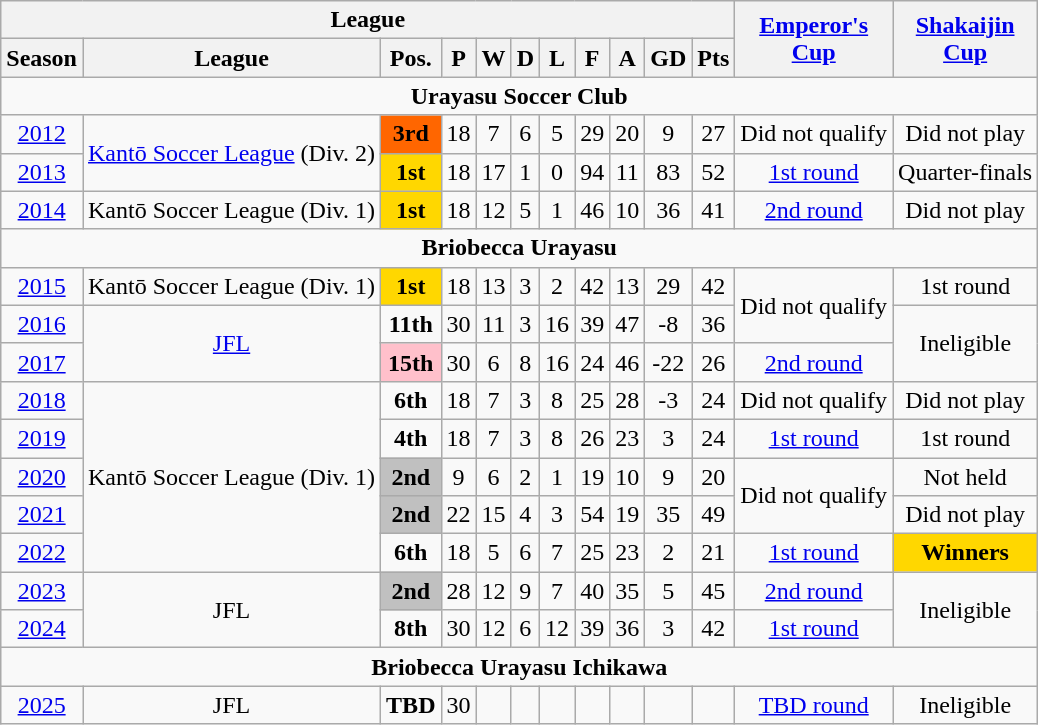<table class="wikitable" style="text-align:center;">
<tr>
<th colspan="11">League</th>
<th rowspan="2"><a href='#'>Emperor's<br> Cup</a></th>
<th rowspan="2"><a href='#'>Shakaijin<br>Cup</a></th>
</tr>
<tr>
<th>Season</th>
<th>League</th>
<th>Pos.</th>
<th>P</th>
<th>W</th>
<th>D</th>
<th>L</th>
<th>F</th>
<th>A</th>
<th>GD</th>
<th>Pts</th>
</tr>
<tr>
<td colspan="13"><strong>Urayasu Soccer Club</strong></td>
</tr>
<tr>
<td><a href='#'>2012</a></td>
<td rowspan="2"><a href='#'>Kantō Soccer League</a> (Div. 2)</td>
<td bgcolor="ff6600"><strong>3rd</strong></td>
<td>18</td>
<td>7</td>
<td>6</td>
<td>5</td>
<td>29</td>
<td>20</td>
<td>9</td>
<td>27</td>
<td>Did not qualify</td>
<td>Did not play</td>
</tr>
<tr>
<td><a href='#'>2013</a></td>
<td bgcolor="gold"><strong>1st</strong></td>
<td>18</td>
<td>17</td>
<td>1</td>
<td>0</td>
<td>94</td>
<td>11</td>
<td>83</td>
<td>52</td>
<td><a href='#'>1st round</a></td>
<td>Quarter-finals</td>
</tr>
<tr>
<td><a href='#'>2014</a></td>
<td>Kantō Soccer League (Div. 1)</td>
<td bgcolor="gold"><strong>1st</strong></td>
<td>18</td>
<td>12</td>
<td>5</td>
<td>1</td>
<td>46</td>
<td>10</td>
<td>36</td>
<td>41</td>
<td><a href='#'>2nd round</a></td>
<td>Did not play</td>
</tr>
<tr>
<td colspan="13"><strong>Briobecca Urayasu</strong></td>
</tr>
<tr>
<td><a href='#'>2015</a></td>
<td>Kantō Soccer League (Div. 1)</td>
<td bgcolor="gold"><strong>1st</strong></td>
<td>18</td>
<td>13</td>
<td>3</td>
<td>2</td>
<td>42</td>
<td>13</td>
<td>29</td>
<td>42</td>
<td rowspan="2">Did not qualify</td>
<td>1st round</td>
</tr>
<tr>
<td><a href='#'>2016</a></td>
<td rowspan="2"><a href='#'>JFL</a></td>
<td><strong>11th</strong></td>
<td>30</td>
<td>11</td>
<td>3</td>
<td>16</td>
<td>39</td>
<td>47</td>
<td>-8</td>
<td>36</td>
<td rowspan="2">Ineligible</td>
</tr>
<tr>
<td><a href='#'>2017</a></td>
<td bgcolor="pink"><strong>15th</strong></td>
<td>30</td>
<td>6</td>
<td>8</td>
<td>16</td>
<td>24</td>
<td>46</td>
<td>-22</td>
<td>26</td>
<td><a href='#'>2nd round</a></td>
</tr>
<tr>
<td><a href='#'>2018</a></td>
<td rowspan="5">Kantō Soccer League (Div. 1)</td>
<td><strong>6th</strong></td>
<td>18</td>
<td>7</td>
<td>3</td>
<td>8</td>
<td>25</td>
<td>28</td>
<td>-3</td>
<td>24</td>
<td>Did not qualify</td>
<td>Did not play</td>
</tr>
<tr>
<td><a href='#'>2019</a></td>
<td><strong>4th</strong></td>
<td>18</td>
<td>7</td>
<td>3</td>
<td>8</td>
<td>26</td>
<td>23</td>
<td>3</td>
<td>24</td>
<td><a href='#'>1st round</a></td>
<td>1st round</td>
</tr>
<tr>
<td><a href='#'>2020</a></td>
<td bgcolor="silver"><strong>2nd</strong></td>
<td>9</td>
<td>6</td>
<td>2</td>
<td>1</td>
<td>19</td>
<td>10</td>
<td>9</td>
<td>20</td>
<td rowspan="2">Did not qualify</td>
<td>Not held</td>
</tr>
<tr>
<td><a href='#'>2021</a></td>
<td bgcolor="silver"><strong>2nd</strong></td>
<td>22</td>
<td>15</td>
<td>4</td>
<td>3</td>
<td>54</td>
<td>19</td>
<td>35</td>
<td>49</td>
<td>Did not play</td>
</tr>
<tr>
<td><a href='#'>2022</a></td>
<td><strong>6th</strong></td>
<td>18</td>
<td>5</td>
<td>6</td>
<td>7</td>
<td>25</td>
<td>23</td>
<td>2</td>
<td>21</td>
<td><a href='#'>1st round</a></td>
<td bgcolor=gold><strong>Winners</strong></td>
</tr>
<tr>
<td><a href='#'>2023</a></td>
<td rowspan="2">JFL</td>
<td bgcolor=silver><strong>2nd</strong></td>
<td>28</td>
<td>12</td>
<td>9</td>
<td>7</td>
<td>40</td>
<td>35</td>
<td>5</td>
<td>45</td>
<td><a href='#'>2nd round</a></td>
<td rowspan="2">Ineligible</td>
</tr>
<tr>
<td><a href='#'>2024</a></td>
<td><strong>8th</strong></td>
<td>30</td>
<td>12</td>
<td>6</td>
<td>12</td>
<td>39</td>
<td>36</td>
<td>3</td>
<td>42</td>
<td><a href='#'>1st round</a></td>
</tr>
<tr>
<td colspan="13"><strong>Briobecca Urayasu Ichikawa</strong></td>
</tr>
<tr>
<td><a href='#'>2025</a></td>
<td>JFL</td>
<td><strong>TBD</strong></td>
<td>30</td>
<td></td>
<td></td>
<td></td>
<td></td>
<td></td>
<td></td>
<td></td>
<td><a href='#'>TBD round</a></td>
<td>Ineligible</td>
</tr>
</table>
